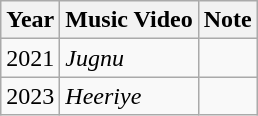<table class="wikitable">
<tr>
<th>Year</th>
<th>Music Video</th>
<th>Note</th>
</tr>
<tr>
<td>2021</td>
<td><em>Jugnu</em></td>
<td></td>
</tr>
<tr>
<td>2023</td>
<td><em>Heeriye</em></td>
<td></td>
</tr>
</table>
